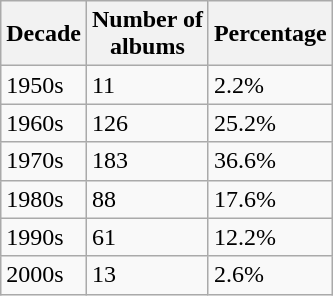<table class="wikitable sortable">
<tr>
<th>Decade</th>
<th>Number of <br> albums</th>
<th>Percentage</th>
</tr>
<tr>
<td>1950s</td>
<td>11</td>
<td>2.2%</td>
</tr>
<tr>
<td>1960s</td>
<td>126</td>
<td>25.2%</td>
</tr>
<tr>
<td>1970s</td>
<td>183</td>
<td>36.6%</td>
</tr>
<tr>
<td>1980s</td>
<td>88</td>
<td>17.6%</td>
</tr>
<tr>
<td>1990s</td>
<td>61</td>
<td>12.2%</td>
</tr>
<tr>
<td>2000s</td>
<td>13</td>
<td>2.6%</td>
</tr>
</table>
